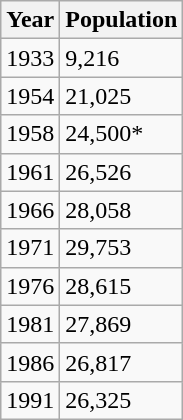<table class="wikitable">
<tr>
<th>Year</th>
<th>Population</th>
</tr>
<tr>
<td>1933</td>
<td>9,216</td>
</tr>
<tr>
<td>1954</td>
<td>21,025</td>
</tr>
<tr>
<td>1958</td>
<td>24,500*</td>
</tr>
<tr>
<td>1961</td>
<td>26,526</td>
</tr>
<tr>
<td>1966</td>
<td>28,058</td>
</tr>
<tr>
<td>1971</td>
<td>29,753</td>
</tr>
<tr>
<td>1976</td>
<td>28,615</td>
</tr>
<tr>
<td>1981</td>
<td>27,869</td>
</tr>
<tr>
<td>1986</td>
<td>26,817</td>
</tr>
<tr>
<td>1991</td>
<td>26,325</td>
</tr>
</table>
